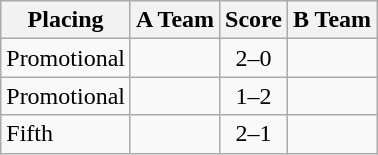<table class=wikitable style="border:1px solid #AAAAAA;">
<tr>
<th>Placing</th>
<th>A Team</th>
<th>Score</th>
<th>B Team</th>
</tr>
<tr>
<td>Promotional</td>
<td><strong></strong></td>
<td align="center">2–0</td>
<td></td>
</tr>
<tr>
<td>Promotional</td>
<td></td>
<td align="center">1–2</td>
<td><strong></strong></td>
</tr>
<tr>
<td>Fifth</td>
<td><strong></strong></td>
<td align="center">2–1</td>
<td></td>
</tr>
</table>
